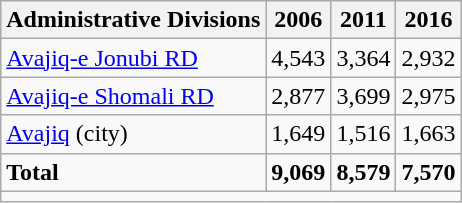<table class="wikitable">
<tr>
<th>Administrative Divisions</th>
<th>2006</th>
<th>2011</th>
<th>2016</th>
</tr>
<tr>
<td><a href='#'>Avajiq-e Jonubi RD</a></td>
<td style="text-align: right;">4,543</td>
<td style="text-align: right;">3,364</td>
<td style="text-align: right;">2,932</td>
</tr>
<tr>
<td><a href='#'>Avajiq-e Shomali RD</a></td>
<td style="text-align: right;">2,877</td>
<td style="text-align: right;">3,699</td>
<td style="text-align: right;">2,975</td>
</tr>
<tr>
<td><a href='#'>Avajiq</a> (city)</td>
<td style="text-align: right;">1,649</td>
<td style="text-align: right;">1,516</td>
<td style="text-align: right;">1,663</td>
</tr>
<tr>
<td><strong>Total</strong></td>
<td style="text-align: right;"><strong>9,069</strong></td>
<td style="text-align: right;"><strong>8,579</strong></td>
<td style="text-align: right;"><strong>7,570</strong></td>
</tr>
<tr>
<td colspan=4></td>
</tr>
</table>
